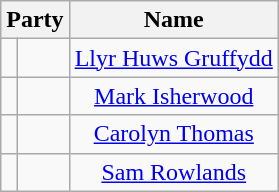<table class="wikitable" style="text-align:center">
<tr>
<th colspan="2">Party</th>
<th>Name</th>
</tr>
<tr>
<td style="width: 4px" bgcolor=></td>
<td style="text-align: left;" scope="row"><a href='#'></a></td>
<td><a href='#'>Llyr Huws Gruffydd</a></td>
</tr>
<tr>
<td style="width: 4px" bgcolor=></td>
<td style="text-align: left;" scope="row"><a href='#'></a></td>
<td><a href='#'>Mark Isherwood</a></td>
</tr>
<tr>
<td style="width: 4px" bgcolor=></td>
<td style="text-align: left;" scope="row"><a href='#'></a></td>
<td><a href='#'>Carolyn Thomas</a></td>
</tr>
<tr>
<td style="width: 4px" bgcolor=></td>
<td style="text-align: left;" scope="row"><a href='#'></a></td>
<td><a href='#'>Sam Rowlands</a></td>
</tr>
</table>
